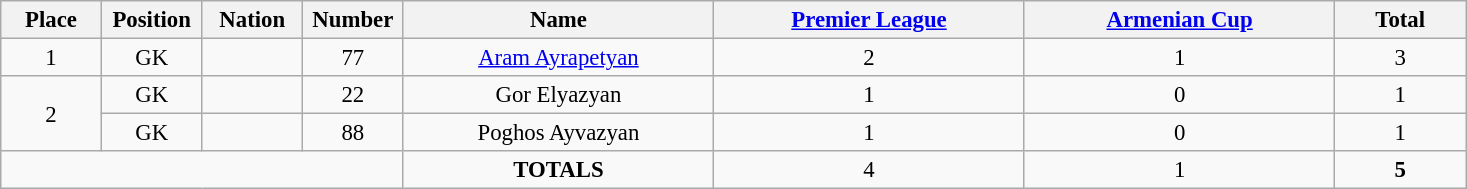<table class="wikitable" style="font-size: 95%; text-align: center;">
<tr>
<th width=60>Place</th>
<th width=60>Position</th>
<th width=60>Nation</th>
<th width=60>Number</th>
<th width=200>Name</th>
<th width=200><a href='#'>Premier League</a></th>
<th width=200><a href='#'>Armenian Cup</a></th>
<th width=80><strong>Total</strong></th>
</tr>
<tr>
<td>1</td>
<td>GK</td>
<td></td>
<td>77</td>
<td><a href='#'>Aram Ayrapetyan</a></td>
<td>2</td>
<td>1</td>
<td>3</td>
</tr>
<tr>
<td rowspan="2">2</td>
<td>GK</td>
<td></td>
<td>22</td>
<td>Gor Elyazyan</td>
<td>1</td>
<td>0</td>
<td>1</td>
</tr>
<tr>
<td>GK</td>
<td></td>
<td>88</td>
<td>Poghos Ayvazyan</td>
<td>1</td>
<td>0</td>
<td>1</td>
</tr>
<tr>
<td colspan="4"></td>
<td><strong>TOTALS</strong></td>
<td>4</td>
<td>1</td>
<td><strong>5</strong></td>
</tr>
</table>
